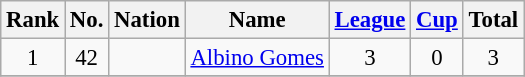<table class="wikitable sortable" style="font-size: 95%; text-align: center;">
<tr>
<th>Rank</th>
<th>No.</th>
<th>Nation</th>
<th>Name</th>
<th><a href='#'>League</a></th>
<th><a href='#'>Cup</a></th>
<th>Total</th>
</tr>
<tr>
<td>1</td>
<td>42</td>
<td></td>
<td><a href='#'>Albino Gomes</a></td>
<td>3</td>
<td>0</td>
<td>3</td>
</tr>
<tr>
</tr>
</table>
